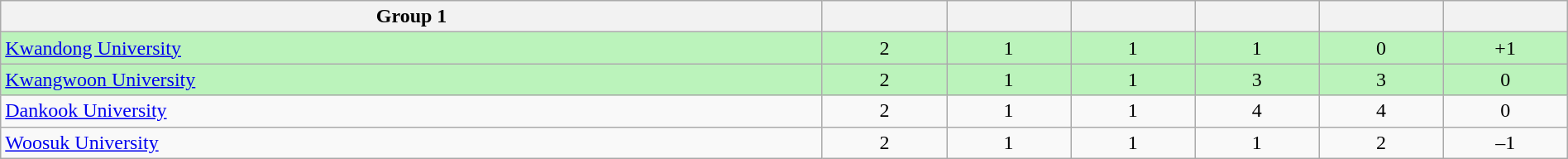<table class="wikitable" style="text-align:center; width:100%;">
<tr>
<th width=240>Group 1</th>
<th width=30></th>
<th width=30></th>
<th width=30></th>
<th width=30></th>
<th width=30></th>
<th width=30></th>
</tr>
<tr bgcolor=#BBF3BB>
<td align=left><a href='#'>Kwandong University</a></td>
<td>2</td>
<td>1</td>
<td>1</td>
<td>1</td>
<td>0</td>
<td>+1</td>
</tr>
<tr bgcolor=#BBF3BB>
<td align=left><a href='#'>Kwangwoon University</a></td>
<td>2</td>
<td>1</td>
<td>1</td>
<td>3</td>
<td>3</td>
<td>0</td>
</tr>
<tr>
<td align=left><a href='#'>Dankook University</a></td>
<td>2</td>
<td>1</td>
<td>1</td>
<td>4</td>
<td>4</td>
<td>0</td>
</tr>
<tr>
<td align=left><a href='#'>Woosuk University</a></td>
<td>2</td>
<td>1</td>
<td>1</td>
<td>1</td>
<td>2</td>
<td>–1</td>
</tr>
</table>
